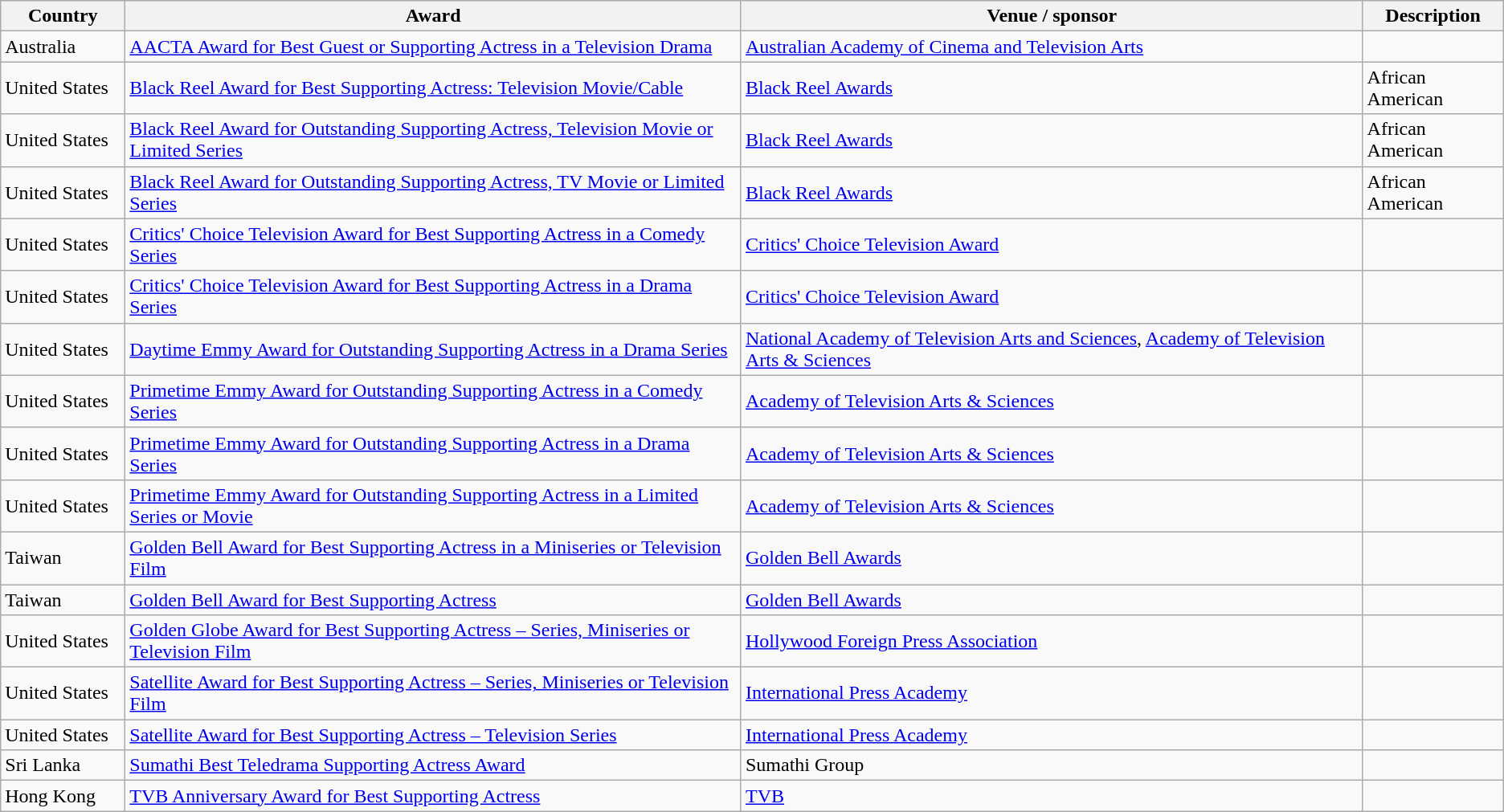<table class="wikitable sortable">
<tr>
<th style="width:6em;">Country</th>
<th>Award</th>
<th>Venue / sponsor</th>
<th>Description</th>
</tr>
<tr>
<td>Australia</td>
<td><a href='#'>AACTA Award for Best Guest or Supporting Actress in a Television Drama</a></td>
<td><a href='#'>Australian Academy of Cinema and Television Arts</a></td>
<td></td>
</tr>
<tr>
<td>United States</td>
<td><a href='#'>Black Reel Award for Best Supporting Actress: Television Movie/Cable</a></td>
<td><a href='#'>Black Reel Awards</a></td>
<td>African American</td>
</tr>
<tr>
<td>United States</td>
<td><a href='#'>Black Reel Award for Outstanding Supporting Actress, Television Movie or Limited Series</a></td>
<td><a href='#'>Black Reel Awards</a></td>
<td>African American</td>
</tr>
<tr>
<td>United States</td>
<td><a href='#'>Black Reel Award for Outstanding Supporting Actress, TV Movie or Limited Series</a></td>
<td><a href='#'>Black Reel Awards</a></td>
<td>African American</td>
</tr>
<tr>
<td>United States</td>
<td><a href='#'>Critics' Choice Television Award for Best Supporting Actress in a Comedy Series</a></td>
<td><a href='#'>Critics' Choice Television Award</a></td>
<td></td>
</tr>
<tr>
<td>United States</td>
<td><a href='#'>Critics' Choice Television Award for Best Supporting Actress in a Drama Series</a></td>
<td><a href='#'>Critics' Choice Television Award</a></td>
<td></td>
</tr>
<tr>
<td>United States</td>
<td><a href='#'>Daytime Emmy Award for Outstanding Supporting Actress in a Drama Series</a></td>
<td><a href='#'>National Academy of Television Arts and Sciences</a>, <a href='#'>Academy of Television Arts & Sciences</a></td>
<td></td>
</tr>
<tr>
<td>United States</td>
<td><a href='#'>Primetime Emmy Award for Outstanding Supporting Actress in a Comedy Series</a></td>
<td><a href='#'>Academy of Television Arts & Sciences</a></td>
<td></td>
</tr>
<tr>
<td>United States</td>
<td><a href='#'>Primetime Emmy Award for Outstanding Supporting Actress in a Drama Series</a></td>
<td><a href='#'>Academy of Television Arts & Sciences</a></td>
<td></td>
</tr>
<tr>
<td>United States</td>
<td><a href='#'>Primetime Emmy Award for Outstanding Supporting Actress in a Limited Series or Movie</a></td>
<td><a href='#'>Academy of Television Arts & Sciences</a></td>
<td></td>
</tr>
<tr>
<td>Taiwan</td>
<td><a href='#'>Golden Bell Award for Best Supporting Actress in a Miniseries or Television Film</a></td>
<td><a href='#'>Golden Bell Awards</a></td>
<td></td>
</tr>
<tr>
<td>Taiwan</td>
<td><a href='#'>Golden Bell Award for Best Supporting Actress</a></td>
<td><a href='#'>Golden Bell Awards</a></td>
<td></td>
</tr>
<tr>
<td>United States</td>
<td><a href='#'>Golden Globe Award for Best Supporting Actress – Series, Miniseries or Television Film</a></td>
<td><a href='#'>Hollywood Foreign Press Association</a></td>
<td></td>
</tr>
<tr>
<td>United States</td>
<td><a href='#'>Satellite Award for Best Supporting Actress – Series, Miniseries or Television Film</a></td>
<td><a href='#'>International Press Academy</a></td>
<td></td>
</tr>
<tr>
<td>United States</td>
<td><a href='#'>Satellite Award for Best Supporting Actress – Television Series</a></td>
<td><a href='#'>International Press Academy</a></td>
<td></td>
</tr>
<tr>
<td>Sri Lanka</td>
<td><a href='#'>Sumathi Best Teledrama Supporting Actress Award</a></td>
<td>Sumathi Group</td>
<td></td>
</tr>
<tr>
<td>Hong Kong</td>
<td><a href='#'>TVB Anniversary Award for Best Supporting Actress</a></td>
<td><a href='#'>TVB</a></td>
<td></td>
</tr>
</table>
